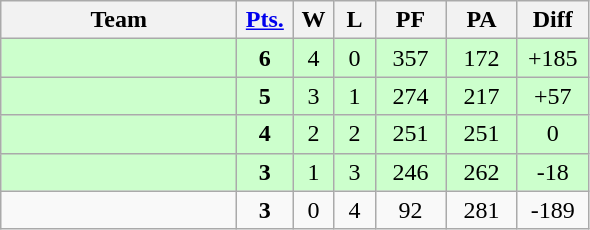<table class=wikitable>
<tr align=center>
<th width=150px>Team</th>
<th width=30px><a href='#'>Pts.</a></th>
<th width=20px>W</th>
<th width=20px>L</th>
<th width=40px>PF</th>
<th width=40px>PA</th>
<th width=40px>Diff</th>
</tr>
<tr align=center bgcolor="#ccffcc">
<td align=left></td>
<td><strong>6</strong></td>
<td>4</td>
<td>0</td>
<td>357</td>
<td>172</td>
<td>+185</td>
</tr>
<tr align=center bgcolor="#ccffcc">
<td align=left></td>
<td><strong>5</strong></td>
<td>3</td>
<td>1</td>
<td>274</td>
<td>217</td>
<td>+57</td>
</tr>
<tr align=center bgcolor="#ccffcc">
<td align=left></td>
<td><strong>4</strong></td>
<td>2</td>
<td>2</td>
<td>251</td>
<td>251</td>
<td>0</td>
</tr>
<tr align=center bgcolor="#ccffcc">
<td align=left></td>
<td><strong>3</strong></td>
<td>1</td>
<td>3</td>
<td>246</td>
<td>262</td>
<td>-18</td>
</tr>
<tr align=center>
<td align=left></td>
<td><strong>3</strong></td>
<td>0</td>
<td>4</td>
<td>92</td>
<td>281</td>
<td>-189</td>
</tr>
</table>
